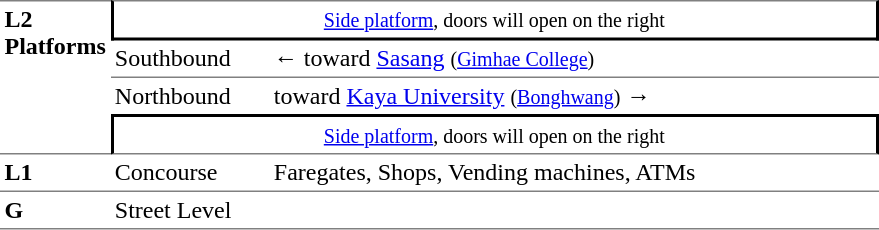<table table border=0 cellspacing=0 cellpadding=3>
<tr>
<td style="border-top:solid 1px gray;border-bottom:solid 1px gray;" rowspan=4 valign=top><strong>L2<br>Platforms</strong></td>
<td style="border-top:solid 1px gray;border-right:solid 2px black;border-left:solid 2px black;border-bottom:solid 2px black;text-align:center;" colspan=2><small><a href='#'>Side platform</a>, doors will open on the right</small></td>
</tr>
<tr>
<td style="border-bottom:solid 1px gray;">Southbound</td>
<td style="border-bottom:solid 1px gray;">←  toward <a href='#'>Sasang</a> <small>(<a href='#'>Gimhae College</a>)</small></td>
</tr>
<tr>
<td>Northbound</td>
<td>  toward <a href='#'>Kaya University</a> <small>(<a href='#'>Bonghwang</a>)</small> →</td>
</tr>
<tr>
<td style="border-top:solid 2px black;border-right:solid 2px black;border-left:solid 2px black;border-bottom:solid 1px gray;text-align:center;" colspan=2><small><a href='#'>Side platform</a>, doors will open on the right</small></td>
</tr>
<tr>
<td style="border-bottom:solid 1px gray;" width=50 valign=top><strong>L1</strong></td>
<td style="border-bottom:solid 1px gray;" width=100 valign=top>Concourse</td>
<td style="border-bottom:solid 1px gray;" width=400 valign=top>Faregates, Shops, Vending machines, ATMs</td>
</tr>
<tr>
<td style="border-bottom:solid 1px gray;" width=50 valign=top><strong>G</strong></td>
<td style="border-bottom:solid 1px gray;" width=100 valign=top>Street Level</td>
<td style="border-bottom:solid 1px gray;" width=400 valign=top></td>
</tr>
</table>
